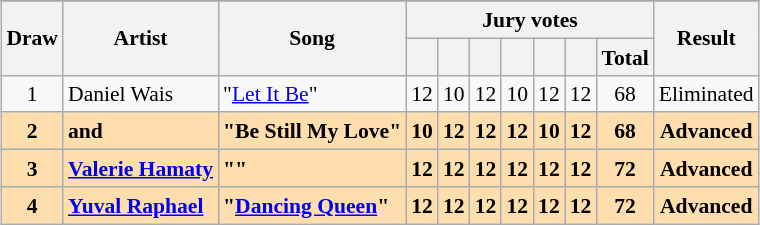<table class="sortable wikitable" style="margin: 1em auto 1em auto; text-align:center; font-size:90%; line-height:18px;">
<tr>
</tr>
<tr>
<th rowspan="2">Draw</th>
<th rowspan="2">Artist</th>
<th rowspan="2">Song</th>
<th colspan="7">Jury votes</th>
<th rowspan="2">Result</th>
</tr>
<tr>
<th class="unsortable"></th>
<th class="unsortable"></th>
<th class="unsortable"></th>
<th class="unsortable"></th>
<th class="unsortable"></th>
<th class="unsortable"></th>
<th>Total</th>
</tr>
<tr>
<td>1</td>
<td align="left">Daniel Wais</td>
<td align="left">"<a href='#'>Let It Be</a>"</td>
<td>12</td>
<td>10</td>
<td>12</td>
<td>10</td>
<td>12</td>
<td>12</td>
<td>68</td>
<td>Eliminated</td>
</tr>
<tr style="font-weight:bold; background:navajowhite;">
<td>2</td>
<td align="left"> and </td>
<td align="left">"Be Still My Love"</td>
<td>10</td>
<td>12</td>
<td>12</td>
<td>12</td>
<td>10</td>
<td>12</td>
<td>68</td>
<td>Advanced</td>
</tr>
<tr style="font-weight:bold; background:navajowhite;">
<td>3</td>
<td align="left"><a href='#'>Valerie Hamaty</a></td>
<td align="left">""</td>
<td>12</td>
<td>12</td>
<td>12</td>
<td>12</td>
<td>12</td>
<td>12</td>
<td>72</td>
<td>Advanced</td>
</tr>
<tr style="font-weight:bold; background:navajowhite;">
<td>4</td>
<td align="left"><a href='#'>Yuval Raphael</a></td>
<td align="left">"<a href='#'>Dancing Queen</a>"</td>
<td>12</td>
<td>12</td>
<td>12</td>
<td>12</td>
<td>12</td>
<td>12</td>
<td>72</td>
<td>Advanced</td>
</tr>
</table>
